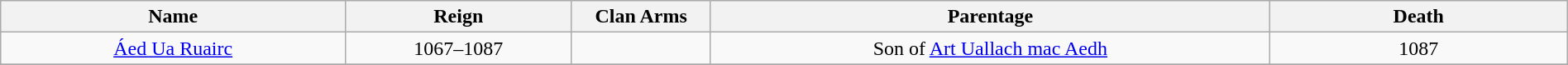<table style="text-align:center; width:100%" class="wikitable">
<tr>
<th style="width:22%">Name</th>
<th>Reign</th>
<th style="width:105px">Clan Arms</th>
<th>Parentage</th>
<th style="width:19%">Death</th>
</tr>
<tr>
<td><a href='#'>Áed Ua Ruairc</a></td>
<td>1067–1087</td>
<td></td>
<td>Son of <a href='#'>Art Uallach mac Aedh</a></td>
<td>1087</td>
</tr>
<tr>
</tr>
</table>
